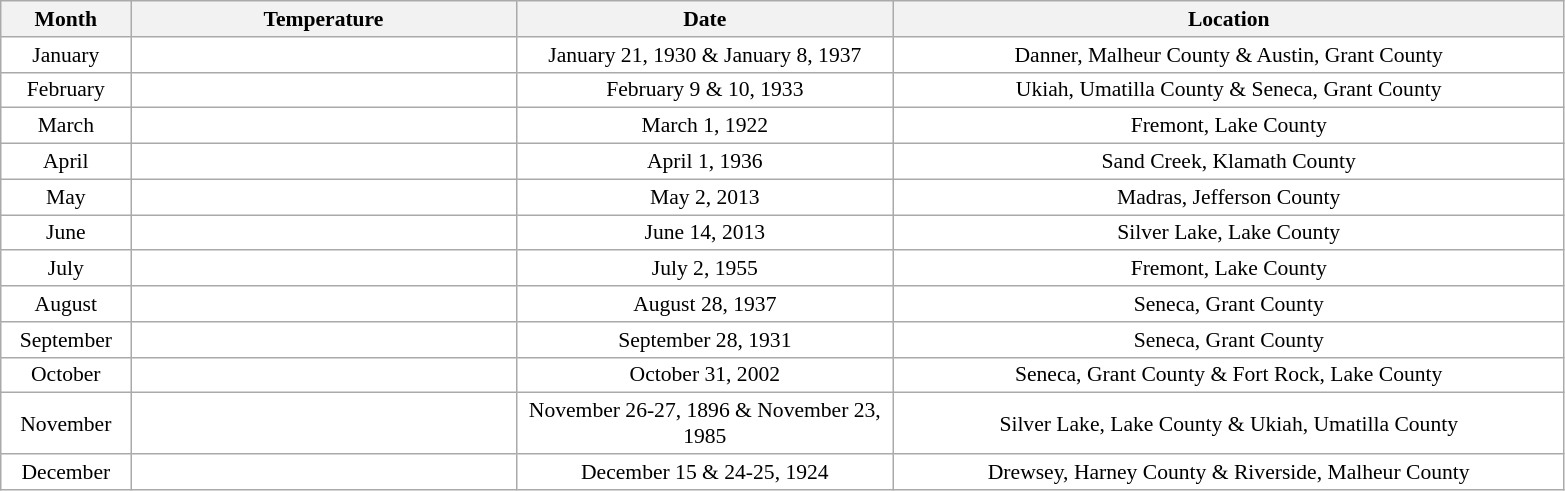<table class="wikitable" style="font-size:90%; text-align:center; background: #FFFFFF">
<tr>
<th width=80 style=background: #FF0000>Month</th>
<th width=250 style=background: #FFFFFF>Temperature</th>
<th width=245 style=background: #0000FF>Date</th>
<th width=440 style=background: #00FFFF>Location</th>
</tr>
<tr>
<td>January</td>
<td></td>
<td>January 21, 1930 & January 8, 1937</td>
<td>Danner, Malheur County & Austin, Grant County</td>
</tr>
<tr>
<td>February</td>
<td></td>
<td>February 9 & 10, 1933</td>
<td>Ukiah, Umatilla County & Seneca, Grant County</td>
</tr>
<tr>
<td>March</td>
<td></td>
<td>March 1, 1922</td>
<td>Fremont, Lake County</td>
</tr>
<tr>
<td>April</td>
<td></td>
<td>April 1, 1936</td>
<td>Sand Creek, Klamath County</td>
</tr>
<tr>
<td>May</td>
<td></td>
<td>May 2, 2013</td>
<td>Madras, Jefferson County</td>
</tr>
<tr>
<td>June</td>
<td></td>
<td>June 14, 2013</td>
<td>Silver Lake, Lake County</td>
</tr>
<tr>
<td>July</td>
<td></td>
<td>July 2, 1955</td>
<td>Fremont, Lake County</td>
</tr>
<tr>
<td>August</td>
<td></td>
<td>August 28, 1937</td>
<td>Seneca, Grant County</td>
</tr>
<tr>
<td>September</td>
<td></td>
<td>September 28, 1931</td>
<td>Seneca, Grant County</td>
</tr>
<tr>
<td>October</td>
<td></td>
<td>October 31, 2002</td>
<td>Seneca, Grant County & Fort Rock, Lake County</td>
</tr>
<tr>
<td>November</td>
<td></td>
<td>November 26-27, 1896 & November 23, 1985</td>
<td>Silver Lake, Lake County & Ukiah, Umatilla County</td>
</tr>
<tr>
<td>December</td>
<td></td>
<td>December 15 & 24-25, 1924</td>
<td>Drewsey, Harney County & Riverside, Malheur County</td>
</tr>
</table>
